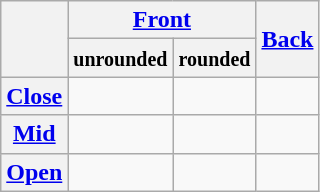<table class="wikitable" style="text-align: center;">
<tr>
<th rowspan="2"></th>
<th colspan="2"><a href='#'>Front</a></th>
<th rowspan="2"><a href='#'>Back</a></th>
</tr>
<tr>
<th><small>unrounded</small></th>
<th><small>rounded</small></th>
</tr>
<tr>
<th><a href='#'>Close</a></th>
<td></td>
<td></td>
<td></td>
</tr>
<tr>
<th><a href='#'>Mid</a></th>
<td></td>
<td></td>
<td></td>
</tr>
<tr>
<th><a href='#'>Open</a></th>
<td></td>
<td></td>
<td></td>
</tr>
</table>
